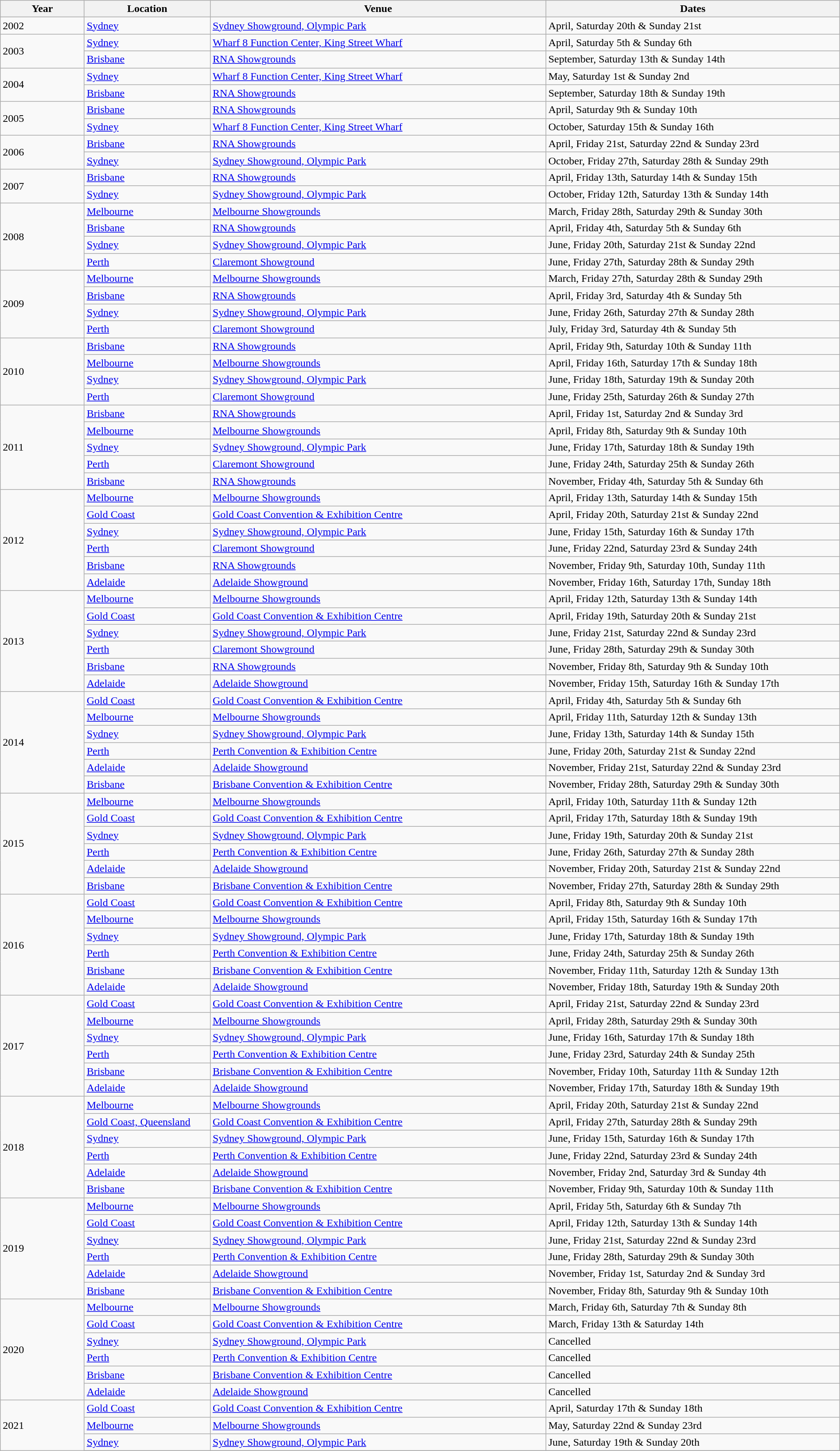<table class="wikitable sortable" style="width:100%">
<tr>
<th width="10%">Year</th>
<th width="15%">Location</th>
<th width="40%">Venue</th>
<th width="35%">Dates</th>
</tr>
<tr>
<td>2002</td>
<td><a href='#'>Sydney</a></td>
<td><a href='#'>Sydney Showground, Olympic Park</a></td>
<td>April, Saturday 20th & Sunday 21st</td>
</tr>
<tr>
<td rowspan="2">2003</td>
<td><a href='#'>Sydney</a></td>
<td><a href='#'>Wharf 8 Function Center, King Street Wharf</a></td>
<td>April, Saturday 5th & Sunday 6th</td>
</tr>
<tr>
<td><a href='#'>Brisbane</a></td>
<td><a href='#'>RNA Showgrounds</a></td>
<td>September, Saturday 13th & Sunday 14th</td>
</tr>
<tr>
<td rowspan="2">2004</td>
<td><a href='#'>Sydney</a></td>
<td><a href='#'>Wharf 8 Function Center, King Street Wharf</a></td>
<td>May, Saturday 1st & Sunday 2nd</td>
</tr>
<tr>
<td><a href='#'>Brisbane</a></td>
<td><a href='#'>RNA Showgrounds</a></td>
<td>September, Saturday 18th & Sunday 19th</td>
</tr>
<tr>
<td rowspan="2">2005</td>
<td><a href='#'>Brisbane</a></td>
<td><a href='#'>RNA Showgrounds</a></td>
<td>April, Saturday 9th & Sunday 10th</td>
</tr>
<tr>
<td><a href='#'>Sydney</a></td>
<td><a href='#'>Wharf 8 Function Center, King Street Wharf</a></td>
<td>October, Saturday 15th & Sunday 16th</td>
</tr>
<tr>
<td rowspan="2">2006</td>
<td><a href='#'>Brisbane</a></td>
<td><a href='#'>RNA Showgrounds</a></td>
<td>April, Friday 21st, Saturday 22nd & Sunday 23rd</td>
</tr>
<tr>
<td><a href='#'>Sydney</a></td>
<td><a href='#'>Sydney Showground, Olympic Park</a></td>
<td>October, Friday 27th, Saturday 28th & Sunday 29th</td>
</tr>
<tr>
<td rowspan="2">2007</td>
<td><a href='#'>Brisbane</a></td>
<td><a href='#'>RNA Showgrounds</a></td>
<td>April, Friday 13th, Saturday 14th & Sunday 15th</td>
</tr>
<tr>
<td><a href='#'>Sydney</a></td>
<td><a href='#'>Sydney Showground, Olympic Park</a></td>
<td>October, Friday 12th, Saturday 13th & Sunday 14th</td>
</tr>
<tr>
<td rowspan="4">2008</td>
<td><a href='#'>Melbourne</a></td>
<td><a href='#'>Melbourne Showgrounds</a></td>
<td>March, Friday 28th, Saturday 29th & Sunday 30th</td>
</tr>
<tr>
<td><a href='#'>Brisbane</a></td>
<td><a href='#'>RNA Showgrounds</a></td>
<td>April, Friday 4th, Saturday 5th & Sunday 6th</td>
</tr>
<tr>
<td><a href='#'>Sydney</a></td>
<td><a href='#'>Sydney Showground, Olympic Park</a></td>
<td>June, Friday 20th, Saturday 21st & Sunday 22nd</td>
</tr>
<tr>
<td><a href='#'>Perth</a></td>
<td><a href='#'>Claremont Showground</a></td>
<td>June, Friday 27th, Saturday 28th & Sunday 29th</td>
</tr>
<tr>
<td rowspan="4">2009</td>
<td><a href='#'>Melbourne</a></td>
<td><a href='#'>Melbourne Showgrounds</a></td>
<td>March, Friday 27th, Saturday 28th & Sunday 29th</td>
</tr>
<tr>
<td><a href='#'>Brisbane</a></td>
<td><a href='#'>RNA Showgrounds</a></td>
<td>April, Friday 3rd, Saturday 4th & Sunday 5th</td>
</tr>
<tr>
<td><a href='#'>Sydney</a></td>
<td><a href='#'>Sydney Showground, Olympic Park</a></td>
<td>June, Friday 26th, Saturday 27th & Sunday 28th</td>
</tr>
<tr>
<td><a href='#'>Perth</a></td>
<td><a href='#'>Claremont Showground</a></td>
<td>July, Friday 3rd, Saturday 4th & Sunday 5th</td>
</tr>
<tr>
<td rowspan="4">2010</td>
<td><a href='#'>Brisbane</a></td>
<td><a href='#'>RNA Showgrounds</a></td>
<td>April, Friday 9th, Saturday 10th & Sunday 11th</td>
</tr>
<tr>
<td><a href='#'>Melbourne</a></td>
<td><a href='#'>Melbourne Showgrounds</a></td>
<td>April, Friday 16th, Saturday 17th & Sunday 18th</td>
</tr>
<tr>
<td><a href='#'>Sydney</a></td>
<td><a href='#'>Sydney Showground, Olympic Park</a></td>
<td>June, Friday 18th, Saturday 19th & Sunday 20th</td>
</tr>
<tr>
<td><a href='#'>Perth</a></td>
<td><a href='#'>Claremont Showground</a></td>
<td>June, Friday 25th, Saturday 26th & Sunday 27th</td>
</tr>
<tr>
<td rowspan="5">2011</td>
<td><a href='#'>Brisbane</a></td>
<td><a href='#'>RNA Showgrounds</a></td>
<td>April, Friday 1st, Saturday 2nd & Sunday 3rd</td>
</tr>
<tr>
<td><a href='#'>Melbourne</a></td>
<td><a href='#'>Melbourne Showgrounds</a></td>
<td>April, Friday 8th, Saturday 9th & Sunday 10th</td>
</tr>
<tr>
<td><a href='#'>Sydney</a></td>
<td><a href='#'>Sydney Showground, Olympic Park</a></td>
<td>June, Friday 17th, Saturday 18th & Sunday 19th</td>
</tr>
<tr>
<td><a href='#'>Perth</a></td>
<td><a href='#'>Claremont Showground</a></td>
<td>June, Friday 24th, Saturday 25th & Sunday 26th</td>
</tr>
<tr>
<td><a href='#'>Brisbane</a></td>
<td><a href='#'>RNA Showgrounds</a></td>
<td>November, Friday 4th, Saturday 5th & Sunday 6th</td>
</tr>
<tr>
<td rowspan="6">2012</td>
<td><a href='#'>Melbourne</a></td>
<td><a href='#'>Melbourne Showgrounds</a></td>
<td>April, Friday 13th, Saturday 14th & Sunday 15th</td>
</tr>
<tr>
<td><a href='#'>Gold Coast</a></td>
<td><a href='#'>Gold Coast Convention & Exhibition Centre</a></td>
<td>April, Friday 20th, Saturday 21st & Sunday 22nd</td>
</tr>
<tr>
<td><a href='#'>Sydney</a></td>
<td><a href='#'>Sydney Showground, Olympic Park</a></td>
<td>June, Friday 15th, Saturday 16th & Sunday 17th</td>
</tr>
<tr>
<td><a href='#'>Perth</a></td>
<td><a href='#'>Claremont Showground</a></td>
<td>June, Friday 22nd, Saturday 23rd & Sunday 24th</td>
</tr>
<tr>
<td><a href='#'>Brisbane</a></td>
<td><a href='#'>RNA Showgrounds</a></td>
<td>November, Friday 9th, Saturday 10th, Sunday 11th</td>
</tr>
<tr>
<td><a href='#'>Adelaide</a></td>
<td><a href='#'>Adelaide Showground</a></td>
<td>November, Friday 16th, Saturday 17th, Sunday 18th</td>
</tr>
<tr>
<td rowspan="6">2013</td>
<td><a href='#'>Melbourne</a></td>
<td><a href='#'>Melbourne Showgrounds</a></td>
<td>April, Friday 12th, Saturday 13th & Sunday 14th</td>
</tr>
<tr>
<td><a href='#'>Gold Coast</a></td>
<td><a href='#'>Gold Coast Convention & Exhibition Centre</a></td>
<td>April, Friday 19th, Saturday 20th & Sunday 21st</td>
</tr>
<tr>
<td><a href='#'>Sydney</a></td>
<td><a href='#'>Sydney Showground, Olympic Park</a></td>
<td>June, Friday 21st, Saturday 22nd & Sunday 23rd</td>
</tr>
<tr>
<td><a href='#'>Perth</a></td>
<td><a href='#'>Claremont Showground</a></td>
<td>June, Friday 28th, Saturday 29th & Sunday 30th</td>
</tr>
<tr>
<td><a href='#'>Brisbane</a></td>
<td><a href='#'>RNA Showgrounds</a></td>
<td>November, Friday 8th, Saturday 9th & Sunday 10th</td>
</tr>
<tr>
<td><a href='#'>Adelaide</a></td>
<td><a href='#'>Adelaide Showground</a></td>
<td>November, Friday 15th, Saturday 16th & Sunday 17th</td>
</tr>
<tr>
<td rowspan="6">2014</td>
<td><a href='#'>Gold Coast</a></td>
<td><a href='#'>Gold Coast Convention & Exhibition Centre</a></td>
<td>April, Friday 4th, Saturday 5th & Sunday 6th</td>
</tr>
<tr>
<td><a href='#'>Melbourne</a></td>
<td><a href='#'>Melbourne Showgrounds</a></td>
<td>April, Friday 11th, Saturday 12th & Sunday 13th</td>
</tr>
<tr>
<td><a href='#'>Sydney</a></td>
<td><a href='#'>Sydney Showground, Olympic Park</a></td>
<td>June, Friday 13th, Saturday 14th & Sunday 15th</td>
</tr>
<tr>
<td><a href='#'>Perth</a></td>
<td><a href='#'>Perth Convention & Exhibition Centre</a></td>
<td>June, Friday 20th, Saturday 21st & Sunday 22nd</td>
</tr>
<tr>
<td><a href='#'>Adelaide</a></td>
<td><a href='#'>Adelaide Showground</a></td>
<td>November, Friday 21st, Saturday 22nd & Sunday 23rd</td>
</tr>
<tr>
<td><a href='#'>Brisbane</a></td>
<td><a href='#'>Brisbane Convention & Exhibition Centre</a></td>
<td>November, Friday 28th, Saturday 29th & Sunday 30th</td>
</tr>
<tr>
<td rowspan="6">2015</td>
<td><a href='#'>Melbourne</a></td>
<td><a href='#'>Melbourne Showgrounds</a></td>
<td>April, Friday 10th, Saturday 11th & Sunday 12th</td>
</tr>
<tr>
<td><a href='#'>Gold Coast</a></td>
<td><a href='#'>Gold Coast Convention & Exhibition Centre</a></td>
<td>April, Friday 17th, Saturday 18th & Sunday 19th</td>
</tr>
<tr>
<td><a href='#'>Sydney</a></td>
<td><a href='#'>Sydney Showground, Olympic Park</a></td>
<td>June, Friday 19th, Saturday 20th & Sunday 21st</td>
</tr>
<tr>
<td><a href='#'>Perth</a></td>
<td><a href='#'>Perth Convention & Exhibition Centre</a></td>
<td>June, Friday 26th, Saturday 27th & Sunday 28th</td>
</tr>
<tr>
<td><a href='#'>Adelaide</a></td>
<td><a href='#'>Adelaide Showground</a></td>
<td>November, Friday 20th, Saturday 21st & Sunday 22nd</td>
</tr>
<tr>
<td><a href='#'>Brisbane</a></td>
<td><a href='#'>Brisbane Convention & Exhibition Centre</a></td>
<td>November, Friday 27th, Saturday 28th & Sunday 29th</td>
</tr>
<tr>
<td rowspan="6">2016</td>
<td><a href='#'>Gold Coast</a></td>
<td><a href='#'>Gold Coast Convention & Exhibition Centre</a></td>
<td>April, Friday 8th, Saturday 9th & Sunday 10th</td>
</tr>
<tr>
<td><a href='#'>Melbourne</a></td>
<td><a href='#'>Melbourne Showgrounds</a></td>
<td>April, Friday 15th, Saturday 16th & Sunday 17th</td>
</tr>
<tr>
<td><a href='#'>Sydney</a></td>
<td><a href='#'>Sydney Showground, Olympic Park</a></td>
<td>June, Friday 17th, Saturday 18th & Sunday 19th</td>
</tr>
<tr>
<td><a href='#'>Perth</a></td>
<td><a href='#'>Perth Convention & Exhibition Centre</a></td>
<td>June, Friday 24th, Saturday 25th & Sunday 26th</td>
</tr>
<tr>
<td><a href='#'>Brisbane</a></td>
<td><a href='#'>Brisbane Convention & Exhibition Centre</a></td>
<td>November, Friday 11th, Saturday 12th & Sunday 13th</td>
</tr>
<tr>
<td><a href='#'>Adelaide</a></td>
<td><a href='#'>Adelaide Showground</a></td>
<td>November, Friday 18th, Saturday 19th & Sunday 20th</td>
</tr>
<tr>
<td rowspan="6">2017</td>
<td><a href='#'>Gold Coast</a></td>
<td><a href='#'>Gold Coast Convention & Exhibition Centre</a></td>
<td>April, Friday 21st, Saturday 22nd & Sunday 23rd</td>
</tr>
<tr>
<td><a href='#'>Melbourne</a></td>
<td><a href='#'>Melbourne Showgrounds</a></td>
<td>April, Friday 28th, Saturday 29th & Sunday 30th</td>
</tr>
<tr>
<td><a href='#'>Sydney</a></td>
<td><a href='#'>Sydney Showground, Olympic Park</a></td>
<td>June, Friday 16th, Saturday 17th & Sunday 18th</td>
</tr>
<tr>
<td><a href='#'>Perth</a></td>
<td><a href='#'>Perth Convention & Exhibition Centre</a></td>
<td>June, Friday 23rd, Saturday 24th & Sunday 25th</td>
</tr>
<tr>
<td><a href='#'>Brisbane</a></td>
<td><a href='#'>Brisbane Convention & Exhibition Centre</a></td>
<td>November, Friday 10th, Saturday 11th & Sunday 12th</td>
</tr>
<tr>
<td><a href='#'>Adelaide</a></td>
<td><a href='#'>Adelaide Showground</a></td>
<td>November, Friday 17th, Saturday 18th & Sunday 19th</td>
</tr>
<tr>
<td rowspan="6">2018</td>
<td><a href='#'>Melbourne</a></td>
<td><a href='#'>Melbourne Showgrounds</a></td>
<td>April, Friday 20th, Saturday 21st & Sunday 22nd</td>
</tr>
<tr>
<td><a href='#'>Gold Coast, Queensland</a></td>
<td><a href='#'>Gold Coast Convention & Exhibition Centre</a></td>
<td>April, Friday 27th, Saturday 28th & Sunday 29th</td>
</tr>
<tr>
<td><a href='#'>Sydney</a></td>
<td><a href='#'>Sydney Showground, Olympic Park</a></td>
<td>June, Friday 15th, Saturday 16th & Sunday 17th</td>
</tr>
<tr>
<td><a href='#'>Perth</a></td>
<td><a href='#'>Perth Convention & Exhibition Centre</a></td>
<td>June, Friday 22nd, Saturday 23rd & Sunday 24th</td>
</tr>
<tr>
<td><a href='#'>Adelaide</a></td>
<td><a href='#'>Adelaide Showground</a></td>
<td>November, Friday 2nd, Saturday 3rd & Sunday 4th</td>
</tr>
<tr>
<td><a href='#'>Brisbane</a></td>
<td><a href='#'>Brisbane Convention & Exhibition Centre</a></td>
<td>November, Friday 9th, Saturday 10th & Sunday 11th</td>
</tr>
<tr>
<td rowspan="6">2019</td>
<td><a href='#'>Melbourne</a></td>
<td><a href='#'>Melbourne Showgrounds</a></td>
<td>April, Friday 5th, Saturday 6th & Sunday 7th</td>
</tr>
<tr>
<td><a href='#'>Gold Coast</a></td>
<td><a href='#'>Gold Coast Convention & Exhibition Centre</a></td>
<td>April, Friday 12th, Saturday 13th & Sunday 14th</td>
</tr>
<tr>
<td><a href='#'>Sydney</a></td>
<td><a href='#'>Sydney Showground, Olympic Park</a></td>
<td>June, Friday 21st, Saturday 22nd & Sunday 23rd</td>
</tr>
<tr>
<td><a href='#'>Perth</a></td>
<td><a href='#'>Perth Convention & Exhibition Centre</a></td>
<td>June, Friday 28th, Saturday 29th & Sunday 30th</td>
</tr>
<tr>
<td><a href='#'>Adelaide</a></td>
<td><a href='#'>Adelaide Showground</a></td>
<td>November, Friday 1st, Saturday 2nd & Sunday 3rd</td>
</tr>
<tr>
<td><a href='#'>Brisbane</a></td>
<td><a href='#'>Brisbane Convention & Exhibition Centre</a></td>
<td>November, Friday 8th, Saturday 9th & Sunday 10th</td>
</tr>
<tr>
<td rowspan="6">2020</td>
<td><a href='#'>Melbourne</a></td>
<td><a href='#'>Melbourne Showgrounds</a></td>
<td>March, Friday 6th, Saturday 7th & Sunday 8th</td>
</tr>
<tr>
<td><a href='#'>Gold Coast</a></td>
<td><a href='#'>Gold Coast Convention & Exhibition Centre</a></td>
<td>March, Friday 13th & Saturday 14th</td>
</tr>
<tr>
<td><a href='#'>Sydney</a></td>
<td><a href='#'>Sydney Showground, Olympic Park</a></td>
<td>Cancelled</td>
</tr>
<tr>
<td><a href='#'>Perth</a></td>
<td><a href='#'>Perth Convention & Exhibition Centre</a></td>
<td>Cancelled</td>
</tr>
<tr>
<td><a href='#'>Brisbane</a></td>
<td><a href='#'>Brisbane Convention & Exhibition Centre</a></td>
<td>Cancelled</td>
</tr>
<tr>
<td><a href='#'>Adelaide</a></td>
<td><a href='#'>Adelaide Showground</a></td>
<td>Cancelled</td>
</tr>
<tr>
<td rowspan="6">2021</td>
<td><a href='#'>Gold Coast</a></td>
<td><a href='#'>Gold Coast Convention & Exhibition Centre</a></td>
<td>April, Saturday 17th & Sunday 18th</td>
</tr>
<tr>
<td><a href='#'>Melbourne</a></td>
<td><a href='#'>Melbourne Showgrounds</a></td>
<td>May, Saturday 22nd & Sunday 23rd</td>
</tr>
<tr>
<td><a href='#'>Sydney</a></td>
<td><a href='#'>Sydney Showground, Olympic Park</a></td>
<td>June, Saturday 19th & Sunday 20th</td>
</tr>
<tr>
</tr>
</table>
